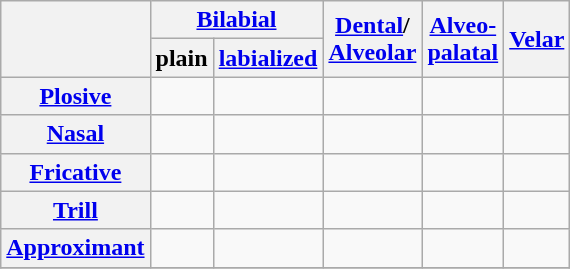<table class="wikitable" style="text-align: center">
<tr>
<th rowspan="2"></th>
<th colspan="2"><a href='#'>Bilabial</a></th>
<th rowspan="2"><a href='#'>Dental</a>/<br><a href='#'>Alveolar</a></th>
<th rowspan="2"><a href='#'>Alveo-<br>palatal</a></th>
<th rowspan="2"><a href='#'>Velar</a></th>
</tr>
<tr>
<th>plain</th>
<th><a href='#'>labialized</a></th>
</tr>
<tr>
<th><a href='#'>Plosive</a></th>
<td></td>
<td></td>
<td></td>
<td></td>
<td></td>
</tr>
<tr>
<th><a href='#'>Nasal</a></th>
<td></td>
<td></td>
<td></td>
<td></td>
<td></td>
</tr>
<tr>
<th><a href='#'>Fricative</a></th>
<td></td>
<td></td>
<td></td>
<td></td>
<td></td>
</tr>
<tr>
<th><a href='#'>Trill</a></th>
<td></td>
<td></td>
<td></td>
<td></td>
<td></td>
</tr>
<tr>
<th><a href='#'>Approximant</a></th>
<td></td>
<td></td>
<td></td>
<td></td>
<td></td>
</tr>
<tr>
</tr>
</table>
